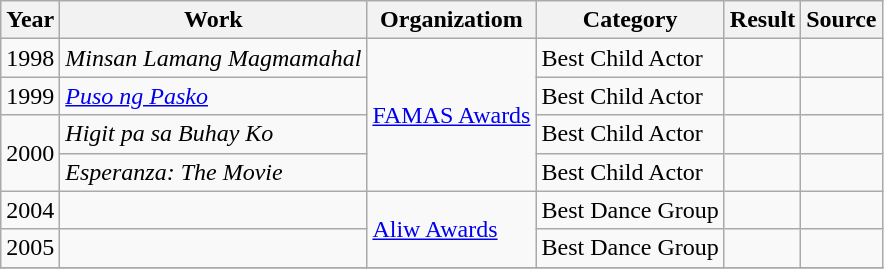<table class="wikitable">
<tr>
<th>Year</th>
<th>Work</th>
<th>Organizatiom</th>
<th>Category</th>
<th>Result</th>
<th>Source </th>
</tr>
<tr>
<td>1998</td>
<td><em>Minsan Lamang Magmamahal</em></td>
<td rowspan="4"><a href='#'>FAMAS Awards</a></td>
<td>Best Child Actor</td>
<td></td>
<td></td>
</tr>
<tr>
<td>1999</td>
<td><em><a href='#'>Puso ng Pasko</a></em></td>
<td>Best Child Actor</td>
<td></td>
<td></td>
</tr>
<tr>
<td rowspan="2">2000</td>
<td><em>Higit pa sa Buhay Ko</em></td>
<td>Best Child Actor</td>
<td></td>
<td></td>
</tr>
<tr>
<td><em>Esperanza: The Movie</em></td>
<td>Best Child Actor</td>
<td></td>
<td></td>
</tr>
<tr>
<td>2004</td>
<td></td>
<td rowspan="2"><a href='#'>Aliw Awards</a></td>
<td>Best Dance Group</td>
<td></td>
<td></td>
</tr>
<tr>
<td>2005</td>
<td></td>
<td>Best Dance Group</td>
<td></td>
<td></td>
</tr>
<tr>
</tr>
</table>
